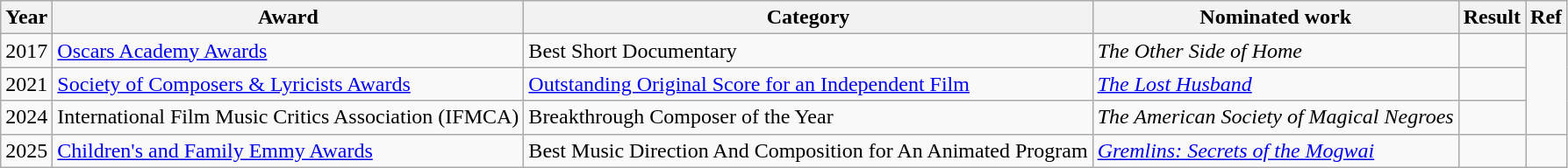<table Class="wikitable">
<tr>
<th>Year</th>
<th>Award</th>
<th>Category</th>
<th>Nominated work</th>
<th>Result</th>
<th>Ref</th>
</tr>
<tr>
<td>2017</td>
<td><a href='#'>Oscars Academy Awards</a></td>
<td>Best Short Documentary</td>
<td><em>The Other Side of Home</em></td>
<td></td>
<td rowspan=3></td>
</tr>
<tr>
<td>2021</td>
<td><a href='#'>Society of Composers & Lyricists Awards</a></td>
<td><a href='#'>Outstanding Original Score for an Independent Film</a></td>
<td><a href='#'><em>The Lost Husband</em></a></td>
<td></td>
</tr>
<tr>
<td>2024</td>
<td>International Film Music Critics Association (IFMCA)</td>
<td>Breakthrough Composer of the Year</td>
<td><em>The American Society of Magical Negroes</em></td>
<td></td>
</tr>
<tr>
<td>2025</td>
<td><a href='#'>Children's and Family Emmy Awards</a></td>
<td>Best Music Direction And Composition for An Animated Program</td>
<td><em><a href='#'>Gremlins: Secrets of the Mogwai</a></em></td>
<td></td>
<td></td>
</tr>
</table>
